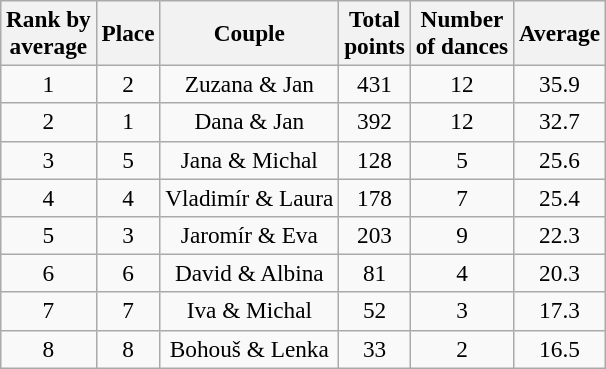<table class="wikitable sortable" style="margin:auto; text-align:center; font-size:97%;">
<tr>
<th>Rank by<br>average</th>
<th>Place</th>
<th>Couple</th>
<th>Total<br>points</th>
<th>Number<br>of dances</th>
<th>Average</th>
</tr>
<tr>
<td>1</td>
<td>2</td>
<td>Zuzana & Jan</td>
<td>431</td>
<td>12</td>
<td>35.9</td>
</tr>
<tr>
<td>2</td>
<td>1</td>
<td>Dana & Jan</td>
<td>392</td>
<td>12</td>
<td>32.7</td>
</tr>
<tr>
<td>3</td>
<td>5</td>
<td>Jana & Michal</td>
<td>128</td>
<td>5</td>
<td>25.6</td>
</tr>
<tr>
<td>4</td>
<td>4</td>
<td>Vladimír & Laura</td>
<td>178</td>
<td>7</td>
<td>25.4</td>
</tr>
<tr>
<td>5</td>
<td>3</td>
<td>Jaromír & Eva</td>
<td>203</td>
<td>9</td>
<td>22.3</td>
</tr>
<tr>
<td>6</td>
<td>6</td>
<td>David & Albina</td>
<td>81</td>
<td>4</td>
<td>20.3</td>
</tr>
<tr>
<td>7</td>
<td>7</td>
<td>Iva & Michal</td>
<td>52</td>
<td>3</td>
<td>17.3</td>
</tr>
<tr>
<td>8</td>
<td>8</td>
<td>Bohouš & Lenka</td>
<td>33</td>
<td>2</td>
<td>16.5</td>
</tr>
</table>
